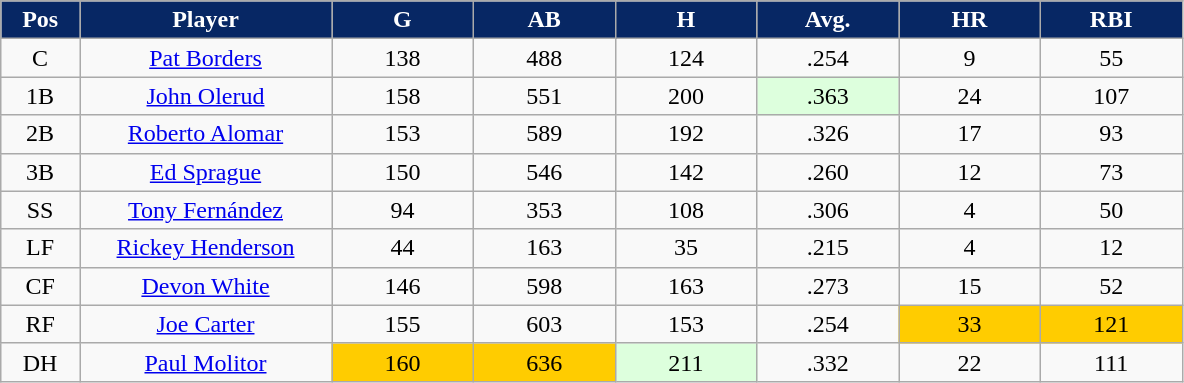<table class="wikitable sortable">
<tr>
<th style="background:#072764;color:white;" width="5%">Pos</th>
<th style="background:#072764;color:white;" width="16%">Player</th>
<th style="background:#072764;color:white;" width="9%">G</th>
<th style="background:#072764;color:white;" width="9%">AB</th>
<th style="background:#072764;color:white;" width="9%">H</th>
<th style="background:#072764;color:white;" width="9%">Avg.</th>
<th style="background:#072764;color:white;" width="9%">HR</th>
<th style="background:#072764;color:white;" width="9%">RBI</th>
</tr>
<tr align="center">
<td>C</td>
<td><a href='#'>Pat Borders</a></td>
<td>138</td>
<td>488</td>
<td>124</td>
<td>.254</td>
<td>9</td>
<td>55</td>
</tr>
<tr align="center">
<td>1B</td>
<td><a href='#'>John Olerud</a></td>
<td>158</td>
<td>551</td>
<td>200</td>
<td bgcolor="#DDFFDD">.363</td>
<td>24</td>
<td>107</td>
</tr>
<tr align="center">
<td>2B</td>
<td><a href='#'>Roberto Alomar</a></td>
<td>153</td>
<td>589</td>
<td>192</td>
<td>.326</td>
<td>17</td>
<td>93</td>
</tr>
<tr align="center">
<td>3B</td>
<td><a href='#'>Ed Sprague</a></td>
<td>150</td>
<td>546</td>
<td>142</td>
<td>.260</td>
<td>12</td>
<td>73</td>
</tr>
<tr align="center">
<td>SS</td>
<td><a href='#'>Tony Fernández</a></td>
<td>94</td>
<td>353</td>
<td>108</td>
<td>.306</td>
<td>4</td>
<td>50</td>
</tr>
<tr align="center">
<td>LF</td>
<td><a href='#'>Rickey Henderson</a></td>
<td>44</td>
<td>163</td>
<td>35</td>
<td>.215</td>
<td>4</td>
<td>12</td>
</tr>
<tr align="center">
<td>CF</td>
<td><a href='#'>Devon White</a></td>
<td>146</td>
<td>598</td>
<td>163</td>
<td>.273</td>
<td>15</td>
<td>52</td>
</tr>
<tr align="center">
<td>RF</td>
<td><a href='#'>Joe Carter</a></td>
<td>155</td>
<td>603</td>
<td>153</td>
<td>.254</td>
<td bgcolor="#FFCC00">33</td>
<td bgcolor="#FFCC00">121</td>
</tr>
<tr align="center">
<td>DH</td>
<td><a href='#'>Paul Molitor</a></td>
<td bgcolor="#FFCC00">160</td>
<td bgcolor="#FFCC00">636</td>
<td bgcolor="#DDFFDD">211</td>
<td>.332</td>
<td>22</td>
<td>111</td>
</tr>
</table>
